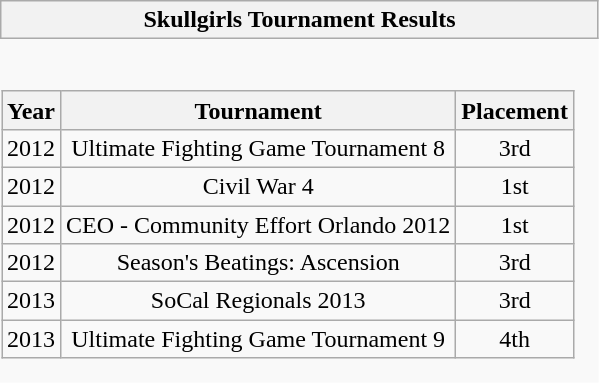<table class="wikitable collapsible autocollapse" style="border:none">
<tr>
<th scope="col">Skullgirls Tournament Results</th>
</tr>
<tr>
<td style="padding:0;border:none"><br><table class="wikitable" style="text-align:center">
<tr>
<th>Year</th>
<th>Tournament</th>
<th>Placement</th>
</tr>
<tr>
<td>2012</td>
<td>Ultimate Fighting Game Tournament 8</td>
<td>3rd</td>
</tr>
<tr>
<td>2012</td>
<td>Civil War 4</td>
<td>1st</td>
</tr>
<tr>
<td>2012</td>
<td>CEO - Community Effort Orlando 2012</td>
<td>1st</td>
</tr>
<tr>
<td>2012</td>
<td>Season's Beatings: Ascension</td>
<td>3rd</td>
</tr>
<tr>
<td>2013</td>
<td>SoCal Regionals 2013</td>
<td>3rd</td>
</tr>
<tr>
<td>2013</td>
<td>Ultimate Fighting Game Tournament 9</td>
<td>4th</td>
</tr>
</table>
</td>
</tr>
</table>
